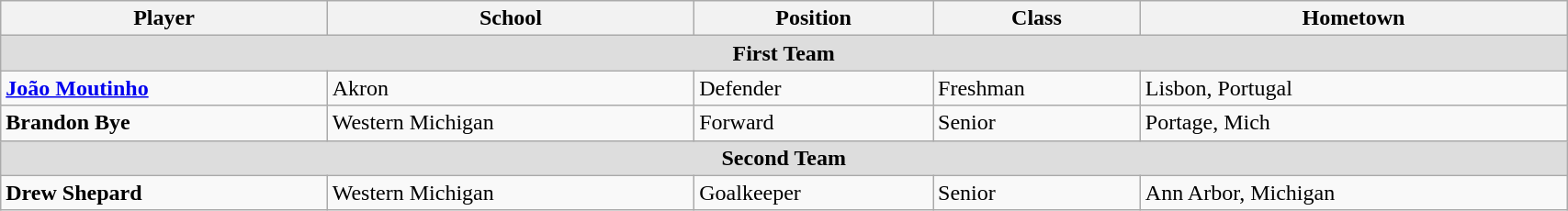<table class="wikitable sortable" style="text-align: left; width:90%">
<tr>
<th>Player</th>
<th>School</th>
<th>Position</th>
<th>Class</th>
<th>Hometown</th>
</tr>
<tr>
<td colspan="5" style="text-align:center; background:#ddd;"><strong>First Team</strong></td>
</tr>
<tr>
<td><strong><a href='#'>João Moutinho</a></strong></td>
<td>Akron</td>
<td>Defender</td>
<td>Freshman</td>
<td>Lisbon, Portugal</td>
</tr>
<tr>
<td><strong>Brandon Bye</strong></td>
<td>Western Michigan</td>
<td>Forward</td>
<td>Senior</td>
<td>Portage, Mich</td>
</tr>
<tr>
<td colspan="5" style="text-align:center; background:#ddd;"><strong>Second Team</strong></td>
</tr>
<tr>
<td><strong>Drew Shepard</strong></td>
<td>Western Michigan</td>
<td>Goalkeeper</td>
<td>Senior</td>
<td>Ann Arbor, Michigan</td>
</tr>
</table>
